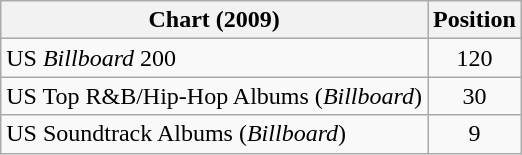<table class="wikitable sortable plainrowheaders">
<tr>
<th>Chart (2009)</th>
<th>Position</th>
</tr>
<tr>
<td>US <em>Billboard</em> 200</td>
<td style="text-align:center">120</td>
</tr>
<tr>
<td>US Top R&B/Hip-Hop Albums (<em>Billboard</em>)</td>
<td style="text-align:center">30</td>
</tr>
<tr>
<td>US Soundtrack Albums (<em>Billboard</em>)</td>
<td style="text-align:center">9</td>
</tr>
</table>
